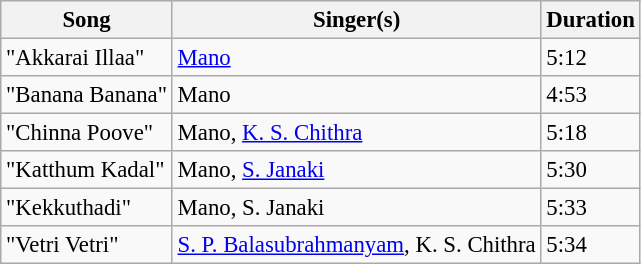<table class="wikitable" style="font-size:95%;">
<tr>
<th>Song</th>
<th>Singer(s)</th>
<th>Duration</th>
</tr>
<tr>
<td>"Akkarai Illaa"</td>
<td><a href='#'>Mano</a></td>
<td>5:12</td>
</tr>
<tr>
<td>"Banana Banana"</td>
<td>Mano</td>
<td>4:53</td>
</tr>
<tr>
<td>"Chinna Poove"</td>
<td>Mano, <a href='#'>K. S. Chithra</a></td>
<td>5:18</td>
</tr>
<tr>
<td>"Katthum Kadal"</td>
<td>Mano, <a href='#'>S. Janaki</a></td>
<td>5:30</td>
</tr>
<tr>
<td>"Kekkuthadi"</td>
<td>Mano, S. Janaki</td>
<td>5:33</td>
</tr>
<tr>
<td>"Vetri Vetri"</td>
<td><a href='#'>S. P. Balasubrahmanyam</a>, K. S. Chithra</td>
<td>5:34</td>
</tr>
</table>
